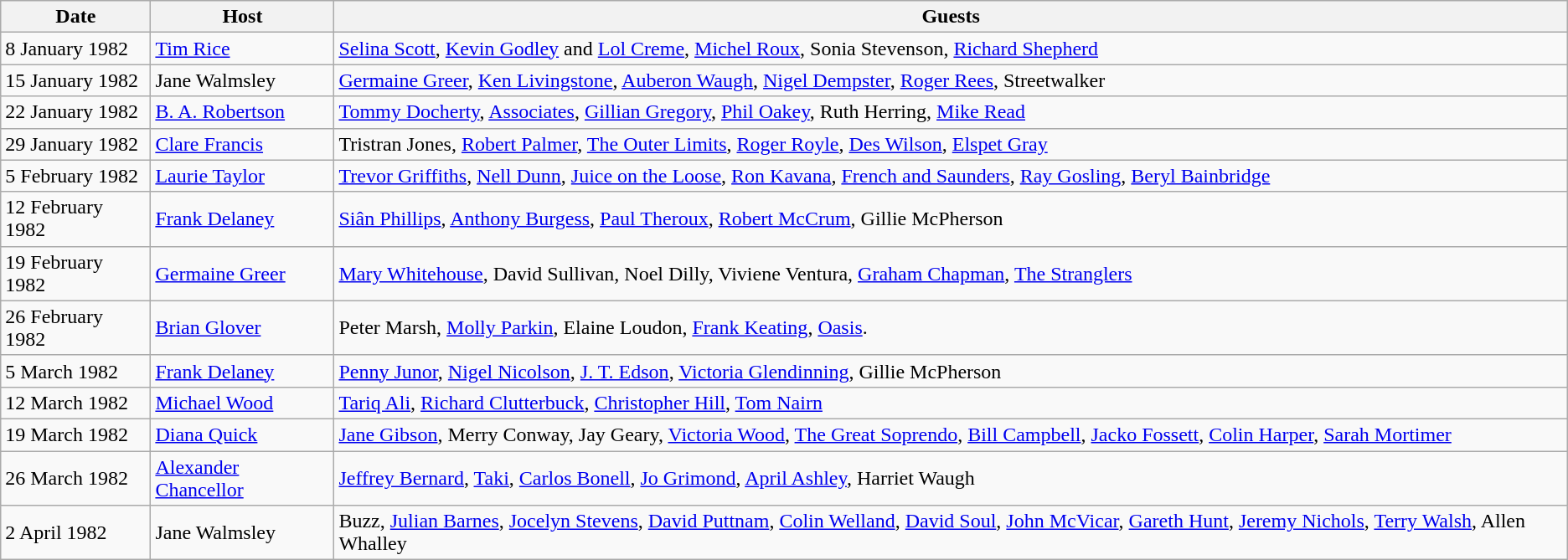<table class="wikitable">
<tr>
<th>Date</th>
<th>Host</th>
<th>Guests</th>
</tr>
<tr>
<td>8 January 1982</td>
<td><a href='#'>Tim Rice</a></td>
<td><a href='#'>Selina Scott</a>, <a href='#'>Kevin Godley</a> and <a href='#'>Lol Creme</a>, <a href='#'>Michel Roux</a>, Sonia Stevenson, <a href='#'>Richard Shepherd</a></td>
</tr>
<tr>
<td>15 January 1982</td>
<td>Jane Walmsley</td>
<td><a href='#'>Germaine Greer</a>, <a href='#'>Ken Livingstone</a>, <a href='#'>Auberon Waugh</a>, <a href='#'>Nigel Dempster</a>, <a href='#'>Roger Rees</a>, Streetwalker</td>
</tr>
<tr>
<td>22 January 1982</td>
<td><a href='#'>B. A. Robertson</a></td>
<td><a href='#'>Tommy Docherty</a>, <a href='#'>Associates</a>, <a href='#'>Gillian Gregory</a>, <a href='#'>Phil Oakey</a>, Ruth Herring, <a href='#'>Mike Read</a></td>
</tr>
<tr>
<td>29 January 1982</td>
<td><a href='#'>Clare Francis</a></td>
<td>Tristran Jones, <a href='#'>Robert Palmer</a>, <a href='#'>The Outer Limits</a>, <a href='#'>Roger Royle</a>, <a href='#'>Des Wilson</a>, <a href='#'>Elspet Gray</a></td>
</tr>
<tr>
<td>5 February 1982</td>
<td><a href='#'>Laurie Taylor</a></td>
<td><a href='#'>Trevor Griffiths</a>, <a href='#'>Nell Dunn</a>, <a href='#'>Juice on the Loose</a>, <a href='#'>Ron Kavana</a>, <a href='#'>French and Saunders</a>, <a href='#'>Ray Gosling</a>, <a href='#'>Beryl Bainbridge</a></td>
</tr>
<tr>
<td>12 February 1982</td>
<td><a href='#'>Frank Delaney</a></td>
<td><a href='#'>Siân Phillips</a>, <a href='#'>Anthony Burgess</a>, <a href='#'>Paul Theroux</a>, <a href='#'>Robert McCrum</a>, Gillie McPherson</td>
</tr>
<tr>
<td>19 February 1982</td>
<td><a href='#'>Germaine Greer</a></td>
<td><a href='#'>Mary Whitehouse</a>, David Sullivan, Noel Dilly, Viviene Ventura, <a href='#'>Graham Chapman</a>, <a href='#'>The Stranglers</a></td>
</tr>
<tr>
<td>26 February 1982</td>
<td><a href='#'>Brian Glover</a></td>
<td>Peter Marsh, <a href='#'>Molly Parkin</a>, Elaine Loudon, <a href='#'>Frank Keating</a>, <a href='#'>Oasis</a>.</td>
</tr>
<tr>
<td>5 March 1982</td>
<td><a href='#'>Frank Delaney</a></td>
<td><a href='#'>Penny Junor</a>, <a href='#'>Nigel Nicolson</a>, <a href='#'>J. T. Edson</a>, <a href='#'>Victoria Glendinning</a>, Gillie McPherson</td>
</tr>
<tr>
<td>12 March 1982</td>
<td><a href='#'>Michael Wood</a></td>
<td><a href='#'>Tariq Ali</a>, <a href='#'>Richard Clutterbuck</a>, <a href='#'>Christopher Hill</a>, <a href='#'>Tom Nairn</a></td>
</tr>
<tr>
<td>19 March 1982</td>
<td><a href='#'>Diana Quick</a></td>
<td><a href='#'>Jane Gibson</a>, Merry Conway, Jay Geary, <a href='#'>Victoria Wood</a>, <a href='#'>The Great Soprendo</a>, <a href='#'>Bill Campbell</a>, <a href='#'>Jacko Fossett</a>, <a href='#'>Colin Harper</a>, <a href='#'>Sarah Mortimer</a></td>
</tr>
<tr>
<td>26 March 1982</td>
<td><a href='#'>Alexander Chancellor</a></td>
<td><a href='#'>Jeffrey Bernard</a>, <a href='#'>Taki</a>, <a href='#'>Carlos Bonell</a>, <a href='#'>Jo Grimond</a>, <a href='#'>April Ashley</a>, Harriet Waugh</td>
</tr>
<tr>
<td>2 April 1982</td>
<td>Jane Walmsley</td>
<td>Buzz, <a href='#'>Julian Barnes</a>, <a href='#'>Jocelyn Stevens</a>, <a href='#'>David Puttnam</a>, <a href='#'>Colin Welland</a>, <a href='#'>David Soul</a>, <a href='#'>John McVicar</a>, <a href='#'>Gareth Hunt</a>, <a href='#'>Jeremy Nichols</a>, <a href='#'>Terry Walsh</a>, Allen Whalley</td>
</tr>
</table>
